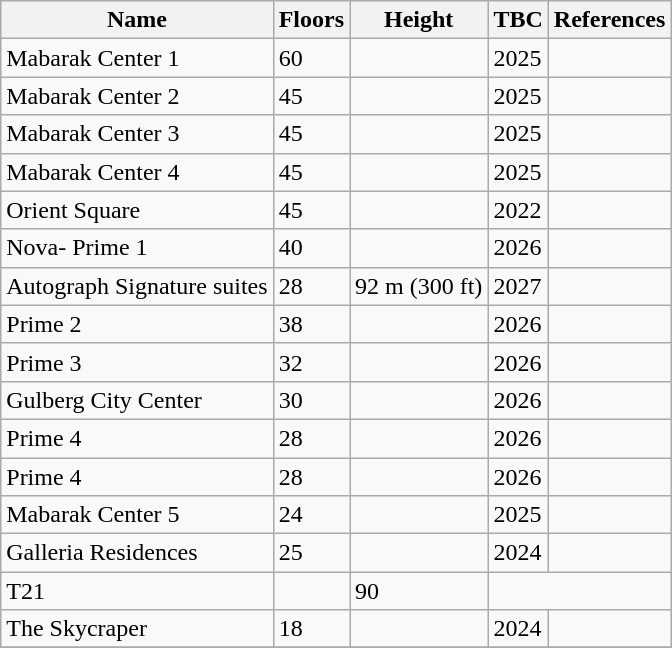<table class="wikitable">
<tr>
<th>Name</th>
<th>Floors</th>
<th>Height</th>
<th>TBC</th>
<th>References</th>
</tr>
<tr>
<td>Mabarak Center 1</td>
<td>60</td>
<td></td>
<td>2025</td>
<td></td>
</tr>
<tr>
<td>Mabarak Center 2</td>
<td>45</td>
<td></td>
<td>2025</td>
<td></td>
</tr>
<tr>
<td>Mabarak Center 3</td>
<td>45</td>
<td></td>
<td>2025</td>
<td></td>
</tr>
<tr>
<td>Mabarak Center 4</td>
<td>45</td>
<td></td>
<td>2025</td>
<td></td>
</tr>
<tr>
<td>Orient Square</td>
<td>45</td>
<td></td>
<td>2022</td>
</tr>
<tr>
<td>Nova- Prime 1 </td>
<td>40</td>
<td></td>
<td>2026</td>
<td></td>
</tr>
<tr>
<td>Autograph Signature suites</td>
<td>28</td>
<td>92 m (300 ft)</td>
<td>2027</td>
<td></td>
</tr>
<tr>
<td>Prime 2 </td>
<td>38</td>
<td></td>
<td>2026</td>
<td></td>
</tr>
<tr>
<td>Prime 3</td>
<td>32</td>
<td></td>
<td>2026</td>
<td></td>
</tr>
<tr>
<td>Gulberg City Center</td>
<td>30</td>
<td></td>
<td>2026</td>
<td></td>
</tr>
<tr>
<td>Prime 4 </td>
<td>28</td>
<td></td>
<td>2026</td>
<td></td>
</tr>
<tr>
<td>Prime 4 </td>
<td>28</td>
<td></td>
<td>2026</td>
</tr>
<tr>
<td>Mabarak Center 5</td>
<td>24</td>
<td></td>
<td>2025</td>
<td></td>
</tr>
<tr>
<td>Galleria Residences</td>
<td>25</td>
<td></td>
<td>2024</td>
<td></td>
</tr>
<tr>
<td>T21</td>
<td></td>
<td>90</td>
</tr>
<tr>
<td>The Skycraper</td>
<td>18</td>
<td></td>
<td>2024</td>
<td></td>
</tr>
<tr>
</tr>
</table>
